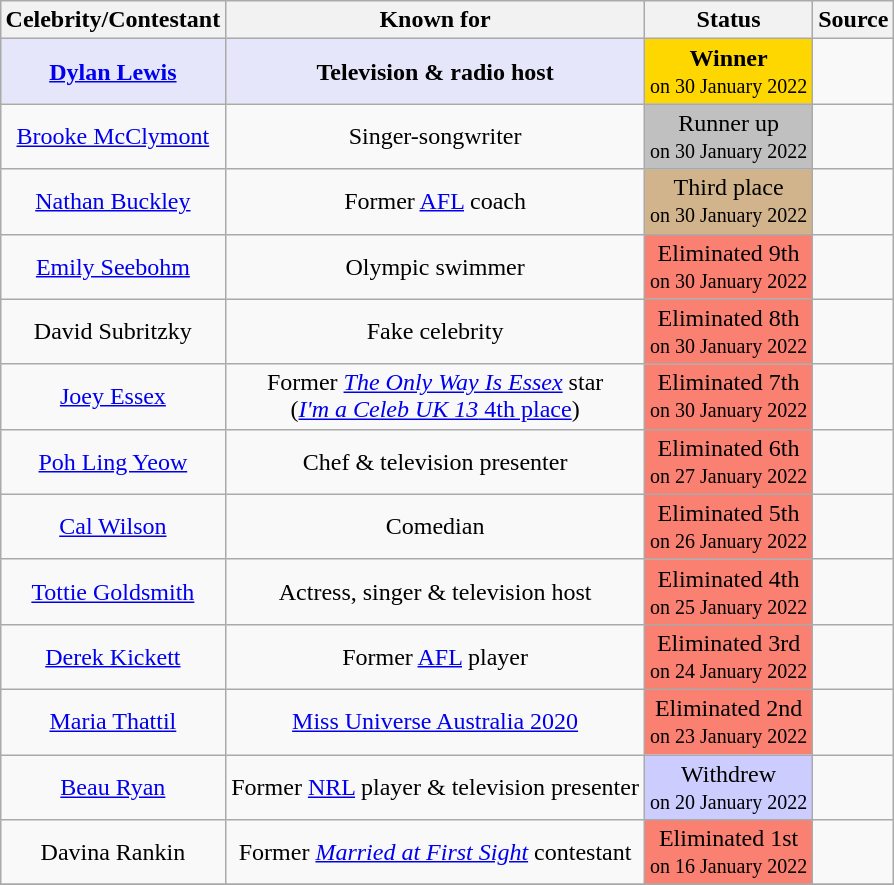<table class="wikitable sortable" style="margin:auto; text-align:center;">
<tr>
<th scope="col">Celebrity/Contestant</th>
<th scope="col">Known for</th>
<th scope="col">Status</th>
<th scope="col">Source</th>
</tr>
<tr>
<td bgcolor=lavender><strong><a href='#'>Dylan Lewis</a></strong></td>
<td bgcolor=lavender><strong>Television & radio host</strong></td>
<td style=background:gold><strong>Winner</strong><br><small>on 30 January 2022</small></td>
<td></td>
</tr>
<tr>
<td><a href='#'>Brooke McClymont</a></td>
<td>Singer-songwriter</td>
<td bgcolor=silver>Runner up<br><small>on 30 January 2022</small></td>
<td></td>
</tr>
<tr>
<td><a href='#'>Nathan Buckley</a></td>
<td>Former <a href='#'>AFL</a> coach</td>
<td style="background:tan">Third place<br><small>on 30 January 2022</small></td>
<td></td>
</tr>
<tr>
<td><a href='#'>Emily Seebohm</a></td>
<td>Olympic swimmer</td>
<td style=background:salmon>Eliminated 9th<br><small>on 30 January 2022</small></td>
<td></td>
</tr>
<tr>
<td>David Subritzky</td>
<td>Fake celebrity</td>
<td style=background:salmon>Eliminated 8th<br><small>on 30 January 2022</small></td>
<td></td>
</tr>
<tr>
<td><a href='#'>Joey Essex</a></td>
<td>Former <em><a href='#'>The Only Way Is Essex</a></em> star<br>(<a href='#'><em>I'm a Celeb UK 13</em> 4th place</a>)</td>
<td style=background:salmon>Eliminated 7th<br><small>on 30 January 2022</small></td>
<td></td>
</tr>
<tr>
<td><a href='#'>Poh Ling Yeow</a></td>
<td>Chef & television presenter</td>
<td style=background:salmon>Eliminated 6th<br><small>on 27 January 2022</small></td>
<td></td>
</tr>
<tr>
<td><a href='#'>Cal Wilson</a></td>
<td>Comedian</td>
<td style=background:salmon>Eliminated 5th<br><small>on 26 January 2022</small></td>
<td></td>
</tr>
<tr>
<td><a href='#'>Tottie Goldsmith</a></td>
<td>Actress, singer & television host</td>
<td style=background:salmon>Eliminated 4th<br><small>on 25 January 2022</small></td>
<td></td>
</tr>
<tr>
<td><a href='#'>Derek Kickett</a></td>
<td>Former <a href='#'>AFL</a> player</td>
<td style=background:salmon>Eliminated 3rd<br><small>on 24 January 2022</small></td>
<td></td>
</tr>
<tr>
<td><a href='#'>Maria Thattil</a></td>
<td><a href='#'>Miss Universe Australia 2020</a></td>
<td style=background:salmon>Eliminated 2nd<br><small>on 23 January 2022</small></td>
<td></td>
</tr>
<tr>
<td><a href='#'>Beau Ryan</a></td>
<td>Former <a href='#'>NRL</a> player & television presenter</td>
<td style=background:#ccf>Withdrew<br><small>on 20 January 2022</small></td>
<td></td>
</tr>
<tr>
<td>Davina Rankin</td>
<td>Former <em><a href='#'>Married at First Sight</a></em> contestant</td>
<td style=background:salmon>Eliminated 1st<br><small>on 16 January 2022</small></td>
<td></td>
</tr>
<tr>
</tr>
</table>
